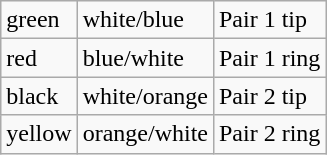<table class="wikitable">
<tr>
<td> green</td>
<td> white/blue</td>
<td>Pair 1 tip</td>
</tr>
<tr>
<td> red</td>
<td> blue/white</td>
<td>Pair 1 ring</td>
</tr>
<tr>
<td> black</td>
<td> white/orange</td>
<td>Pair 2 tip</td>
</tr>
<tr>
<td> yellow</td>
<td> orange/white</td>
<td>Pair 2 ring</td>
</tr>
</table>
